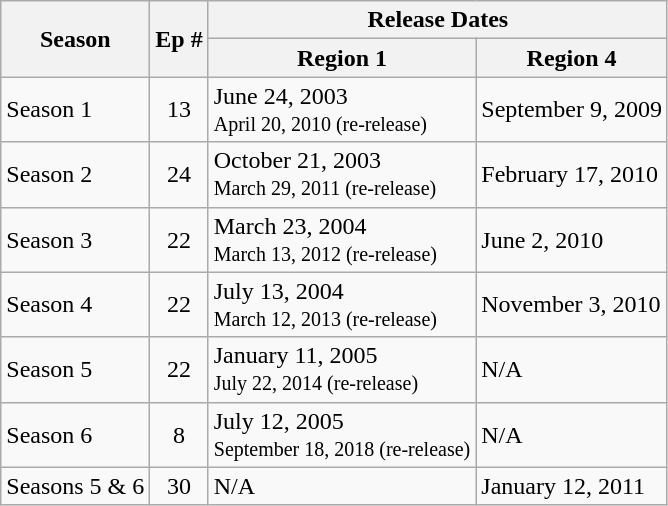<table class="wikitable">
<tr>
<th rowspan="2">Season</th>
<th rowspan="2">Ep #</th>
<th colspan="6">Release Dates</th>
</tr>
<tr>
<th>Region 1</th>
<th>Region 4</th>
</tr>
<tr>
<td>Season 1</td>
<td style="text-align:center;">13</td>
<td>June 24, 2003<br><small>April 20, 2010 (re-release)</small></td>
<td>September 9, 2009</td>
</tr>
<tr>
<td>Season 2</td>
<td style="text-align:center;">24</td>
<td>October 21, 2003<br><small>March 29, 2011 (re-release)</small></td>
<td>February 17, 2010</td>
</tr>
<tr>
<td>Season 3</td>
<td style="text-align:center;">22</td>
<td>March 23, 2004<br><small>March 13, 2012 (re-release)</small></td>
<td>June 2, 2010</td>
</tr>
<tr>
<td>Season 4</td>
<td style="text-align:center;">22</td>
<td>July 13, 2004<br><small>March 12, 2013 (re-release)</small></td>
<td>November 3, 2010</td>
</tr>
<tr>
<td>Season 5</td>
<td style="text-align:center;">22</td>
<td>January 11, 2005<br><small>July 22, 2014 (re-release)</small></td>
<td>N/A</td>
</tr>
<tr>
<td>Season 6</td>
<td style="text-align:center;">8</td>
<td>July 12, 2005<br><small>September 18, 2018 (re-release)</small></td>
<td>N/A</td>
</tr>
<tr>
<td>Seasons 5 & 6</td>
<td style="text-align:center;">30</td>
<td>N/A</td>
<td>January 12, 2011</td>
</tr>
</table>
